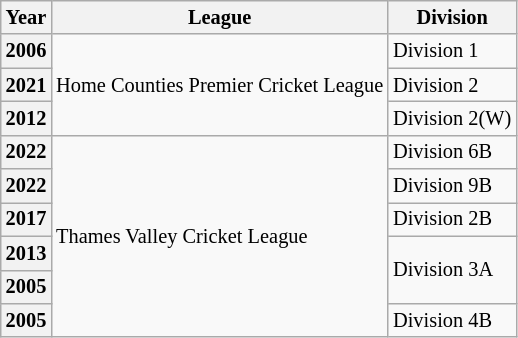<table class="wikitable sortable" style="font-size:85%">
<tr>
<th scope="col">Year</th>
<th scope="col">League</th>
<th scope="col">Division</th>
</tr>
<tr>
<th scope="row">2006</th>
<td rowspan=3>Home Counties Premier Cricket League</td>
<td rowspan=1>Division 1</td>
</tr>
<tr>
<th scope="row">2021</th>
<td rowspan=1>Division 2</td>
</tr>
<tr>
<th scope="row">2012</th>
<td>Division 2(W)</td>
</tr>
<tr>
<th scope="row">2022</th>
<td rowspan=6>Thames Valley Cricket League</td>
<td rowspan=1>Division 6B</td>
</tr>
<tr>
<th scope="row">2022</th>
<td rowspan=1>Division 9B</td>
</tr>
<tr>
<th scope="row">2017</th>
<td rowspan=1>Division 2B</td>
</tr>
<tr>
<th scope="row">2013</th>
<td rowspan=2>Division 3A</td>
</tr>
<tr>
<th scope="row">2005</th>
</tr>
<tr>
<th scope="row">2005</th>
<td rowspan=1>Division 4B</td>
</tr>
<tr class="sortbottom" style="display:none;">
<td colspan=3></td>
</tr>
</table>
